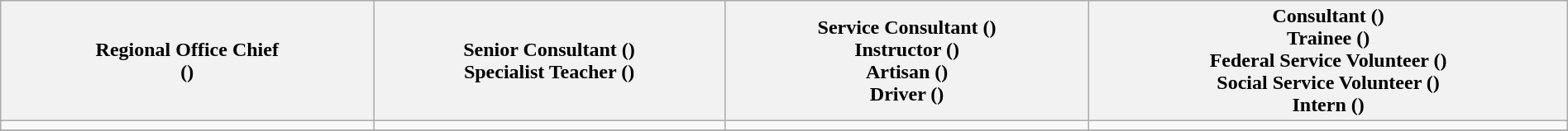<table class="wikitable" align="center" width="100%">
<tr>
<th>Regional Office Chief<br>()</th>
<th>Senior Consultant ()<br>Specialist Teacher ()</th>
<th>Service Consultant ()<br>Instructor ()<br>Artisan ()<br>Driver ()</th>
<th>Consultant ()<br>Trainee ()<br>Federal Service Volunteer ()<br>Social Service Volunteer ()<br>Intern ()</th>
</tr>
<tr>
<td align="center"></td>
<td align="center"></td>
<td align="center"></td>
<td align="center"></td>
</tr>
<tr>
</tr>
</table>
